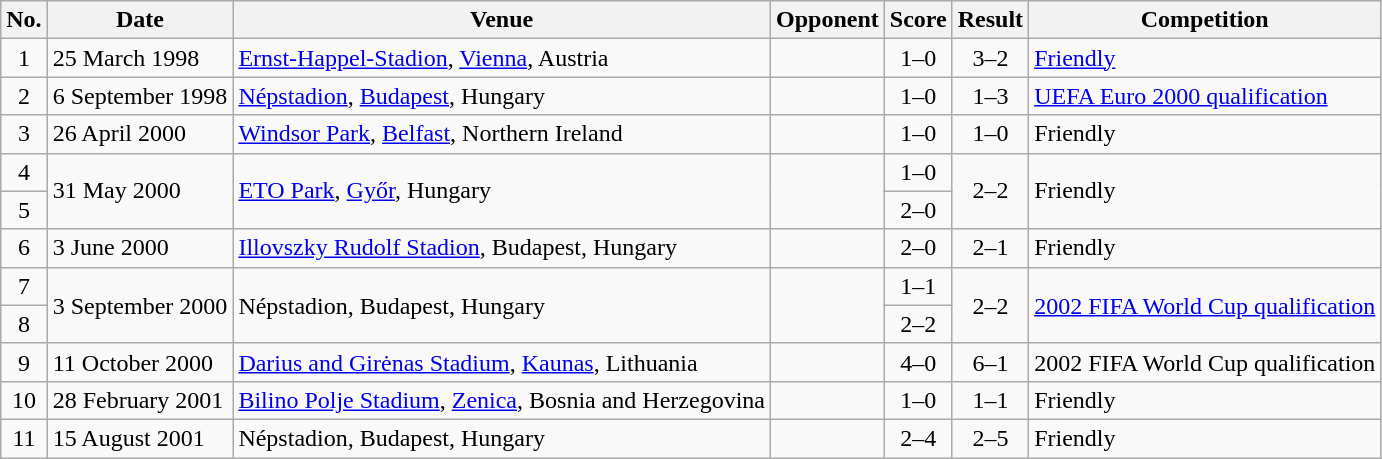<table class="wikitable sortable">
<tr>
<th scope="col">No.</th>
<th scope="col">Date</th>
<th scope="col">Venue</th>
<th scope="col">Opponent</th>
<th scope="col">Score</th>
<th scope="col">Result</th>
<th scope="col">Competition</th>
</tr>
<tr>
<td align="center">1</td>
<td>25 March 1998</td>
<td><a href='#'>Ernst-Happel-Stadion</a>, <a href='#'>Vienna</a>, Austria</td>
<td></td>
<td align="center">1–0</td>
<td align="center">3–2</td>
<td><a href='#'>Friendly</a></td>
</tr>
<tr>
<td align="center">2</td>
<td>6 September 1998</td>
<td><a href='#'>Népstadion</a>, <a href='#'>Budapest</a>, Hungary</td>
<td></td>
<td align="center">1–0</td>
<td align="center">1–3</td>
<td><a href='#'>UEFA Euro 2000 qualification</a></td>
</tr>
<tr>
<td align="center">3</td>
<td>26 April 2000</td>
<td><a href='#'>Windsor Park</a>, <a href='#'>Belfast</a>, Northern Ireland</td>
<td></td>
<td align="center">1–0</td>
<td align="center">1–0</td>
<td>Friendly</td>
</tr>
<tr>
<td align="center">4</td>
<td rowspan="2">31 May 2000</td>
<td rowspan="2"><a href='#'>ETO Park</a>, <a href='#'>Győr</a>, Hungary</td>
<td rowspan="2"></td>
<td align="center">1–0</td>
<td rowspan="2" style="text-align:center">2–2</td>
<td rowspan="2">Friendly</td>
</tr>
<tr>
<td align="center">5</td>
<td align="center">2–0</td>
</tr>
<tr>
<td align="center">6</td>
<td>3 June 2000</td>
<td><a href='#'>Illovszky Rudolf Stadion</a>, Budapest, Hungary</td>
<td></td>
<td align="center">2–0</td>
<td align="center">2–1</td>
<td>Friendly</td>
</tr>
<tr>
<td align="center">7</td>
<td rowspan="2">3 September 2000</td>
<td rowspan="2">Népstadion, Budapest, Hungary</td>
<td rowspan="2"></td>
<td align="center">1–1</td>
<td rowspan="2" style="text-align:center">2–2</td>
<td rowspan="2"><a href='#'>2002 FIFA World Cup qualification</a></td>
</tr>
<tr>
<td align="center">8</td>
<td align="center">2–2</td>
</tr>
<tr>
<td align="center">9</td>
<td>11 October 2000</td>
<td><a href='#'>Darius and Girėnas Stadium</a>, <a href='#'>Kaunas</a>, Lithuania</td>
<td></td>
<td align="center">4–0</td>
<td align="center">6–1</td>
<td>2002 FIFA World Cup qualification</td>
</tr>
<tr>
<td align="center">10</td>
<td>28 February 2001</td>
<td><a href='#'>Bilino Polje Stadium</a>, <a href='#'>Zenica</a>, Bosnia and Herzegovina</td>
<td></td>
<td align="center">1–0</td>
<td align="center">1–1</td>
<td>Friendly</td>
</tr>
<tr>
<td align="center">11</td>
<td>15 August 2001</td>
<td>Népstadion, Budapest, Hungary</td>
<td></td>
<td align="center">2–4</td>
<td align="center">2–5</td>
<td>Friendly</td>
</tr>
</table>
